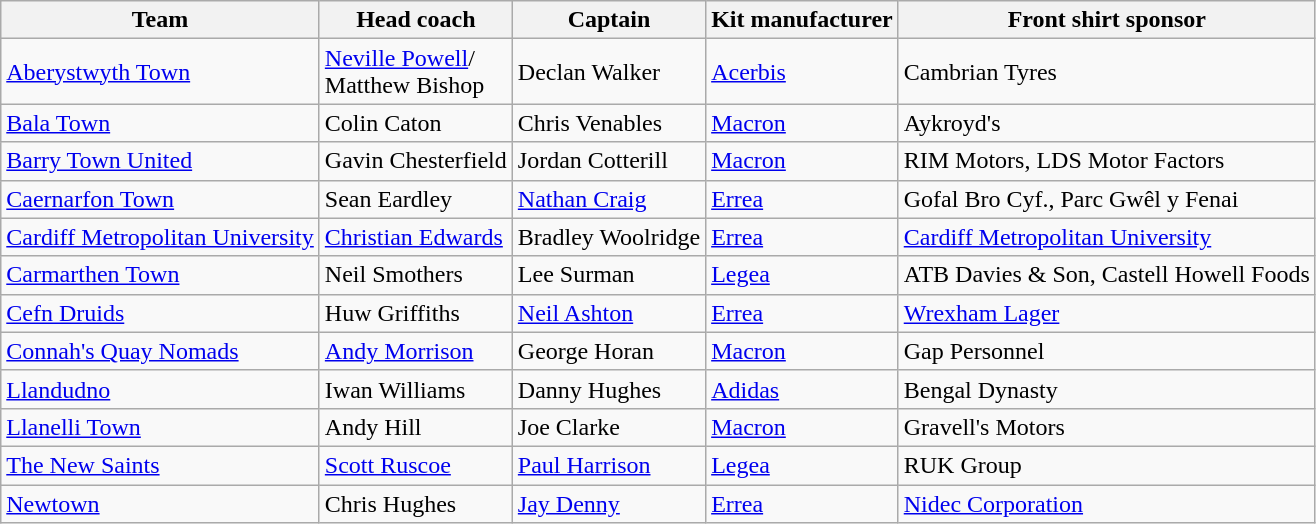<table class="wikitable sortable" style="text-align:left; margin-top:0.2em">
<tr>
<th>Team</th>
<th>Head coach</th>
<th>Captain</th>
<th>Kit manufacturer</th>
<th>Front shirt sponsor</th>
</tr>
<tr>
<td><a href='#'>Aberystwyth Town</a></td>
<td> <a href='#'>Neville Powell</a>/<br> Matthew Bishop</td>
<td> Declan Walker</td>
<td><a href='#'>Acerbis</a></td>
<td>Cambrian Tyres</td>
</tr>
<tr>
<td><a href='#'>Bala Town</a></td>
<td> Colin Caton</td>
<td> Chris Venables</td>
<td><a href='#'>Macron</a></td>
<td>Aykroyd's</td>
</tr>
<tr>
<td><a href='#'>Barry Town United</a></td>
<td> Gavin Chesterfield</td>
<td> Jordan Cotterill</td>
<td><a href='#'>Macron</a></td>
<td>RIM Motors, LDS Motor Factors</td>
</tr>
<tr>
<td><a href='#'>Caernarfon Town</a></td>
<td> Sean Eardley</td>
<td> <a href='#'>Nathan Craig</a></td>
<td><a href='#'>Errea</a></td>
<td>Gofal Bro Cyf., Parc Gwêl y Fenai</td>
</tr>
<tr>
<td><a href='#'>Cardiff Metropolitan University</a></td>
<td> <a href='#'>Christian Edwards</a></td>
<td> Bradley Woolridge</td>
<td><a href='#'>Errea</a></td>
<td><a href='#'>Cardiff Metropolitan University</a></td>
</tr>
<tr>
<td><a href='#'>Carmarthen Town</a></td>
<td> Neil Smothers</td>
<td> Lee Surman</td>
<td><a href='#'>Legea</a></td>
<td>ATB Davies & Son, Castell Howell Foods</td>
</tr>
<tr>
<td><a href='#'>Cefn Druids</a></td>
<td> Huw Griffiths</td>
<td> <a href='#'>Neil Ashton</a></td>
<td><a href='#'>Errea</a></td>
<td><a href='#'>Wrexham Lager</a></td>
</tr>
<tr>
<td><a href='#'>Connah's Quay Nomads</a></td>
<td> <a href='#'>Andy Morrison</a></td>
<td> George Horan</td>
<td><a href='#'>Macron</a></td>
<td>Gap Personnel</td>
</tr>
<tr>
<td><a href='#'>Llandudno</a></td>
<td> Iwan Williams</td>
<td> Danny Hughes</td>
<td><a href='#'>Adidas</a></td>
<td>Bengal Dynasty</td>
</tr>
<tr>
<td><a href='#'>Llanelli Town</a></td>
<td> Andy Hill</td>
<td> Joe Clarke</td>
<td><a href='#'>Macron</a></td>
<td>Gravell's Motors</td>
</tr>
<tr>
<td><a href='#'>The New Saints</a></td>
<td> <a href='#'>Scott Ruscoe</a></td>
<td> <a href='#'>Paul Harrison</a></td>
<td><a href='#'>Legea</a></td>
<td>RUK Group</td>
</tr>
<tr>
<td><a href='#'>Newtown</a></td>
<td> Chris Hughes</td>
<td> <a href='#'>Jay Denny</a></td>
<td><a href='#'>Errea</a></td>
<td><a href='#'>Nidec Corporation</a></td>
</tr>
</table>
